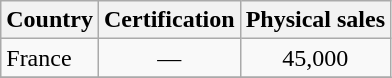<table class="wikitable">
<tr>
<th>Country</th>
<th>Certification</th>
<th>Physical sales</th>
</tr>
<tr>
<td>France</td>
<td align="center">—</td>
<td align="center">45,000</td>
</tr>
<tr>
</tr>
</table>
